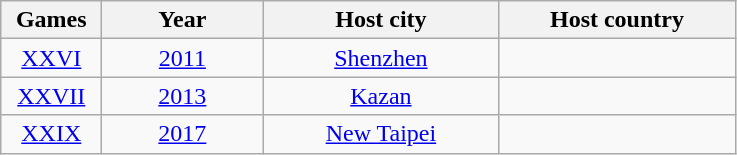<table class=wikitable style="text-align:center">
<tr>
<th width=60>Games</th>
<th width=100>Year</th>
<th width=150>Host city</th>
<th width=150>Host country</th>
</tr>
<tr>
<td><a href='#'>XXVI</a></td>
<td><a href='#'>2011</a></td>
<td><a href='#'>Shenzhen</a></td>
<td></td>
</tr>
<tr>
<td><a href='#'>XXVII</a></td>
<td><a href='#'>2013</a></td>
<td><a href='#'>Kazan</a></td>
<td></td>
</tr>
<tr>
<td><a href='#'>XXIX</a></td>
<td><a href='#'>2017</a></td>
<td><a href='#'>New Taipei</a></td>
<td></td>
</tr>
</table>
